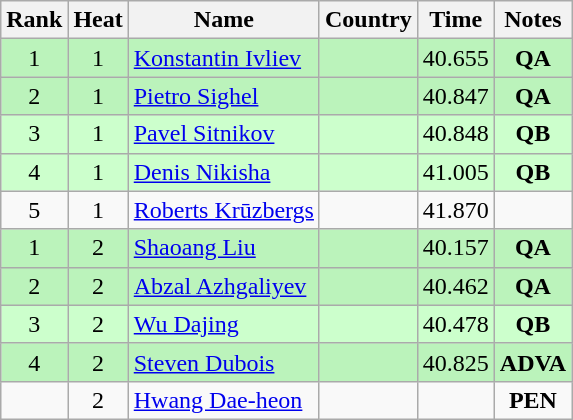<table class="wikitable sortable" style="text-align:center">
<tr>
<th>Rank</th>
<th>Heat</th>
<th>Name</th>
<th>Country</th>
<th>Time</th>
<th>Notes</th>
</tr>
<tr bgcolor=#bbf3bb>
<td>1</td>
<td>1</td>
<td align=left><a href='#'>Konstantin Ivliev</a></td>
<td align=left></td>
<td>40.655</td>
<td><strong>QA</strong></td>
</tr>
<tr bgcolor=#bbf3bb>
<td>2</td>
<td>1</td>
<td align=left><a href='#'>Pietro Sighel</a></td>
<td align=left></td>
<td>40.847</td>
<td><strong>QA</strong></td>
</tr>
<tr bgcolor=ccffcc>
<td>3</td>
<td>1</td>
<td align=left><a href='#'>Pavel Sitnikov</a></td>
<td align=left></td>
<td>40.848</td>
<td><strong>QB</strong></td>
</tr>
<tr bgcolor=ccffcc>
<td>4</td>
<td>1</td>
<td align=left><a href='#'>Denis Nikisha</a></td>
<td align=left></td>
<td>41.005</td>
<td><strong>QB</strong></td>
</tr>
<tr>
<td>5</td>
<td>1</td>
<td align=left><a href='#'>Roberts Krūzbergs</a></td>
<td align=left></td>
<td>41.870</td>
<td></td>
</tr>
<tr bgcolor=#bbf3bb>
<td>1</td>
<td>2</td>
<td align=left><a href='#'>Shaoang Liu</a></td>
<td align=left></td>
<td>40.157</td>
<td><strong>QA</strong></td>
</tr>
<tr bgcolor=#bbf3bb>
<td>2</td>
<td>2</td>
<td align=left><a href='#'>Abzal Azhgaliyev</a></td>
<td align=left></td>
<td>40.462</td>
<td><strong>QA</strong></td>
</tr>
<tr bgcolor=ccffcc>
<td>3</td>
<td>2</td>
<td align=left><a href='#'>Wu Dajing</a></td>
<td align=left></td>
<td>40.478</td>
<td><strong>QB</strong></td>
</tr>
<tr bgcolor=#bbf3bb>
<td>4</td>
<td>2</td>
<td align=left><a href='#'>Steven Dubois</a></td>
<td align=left></td>
<td>40.825</td>
<td><strong>ADVA</strong></td>
</tr>
<tr>
<td></td>
<td>2</td>
<td align=left><a href='#'>Hwang Dae-heon</a></td>
<td align=left></td>
<td></td>
<td><strong>PEN</strong></td>
</tr>
</table>
